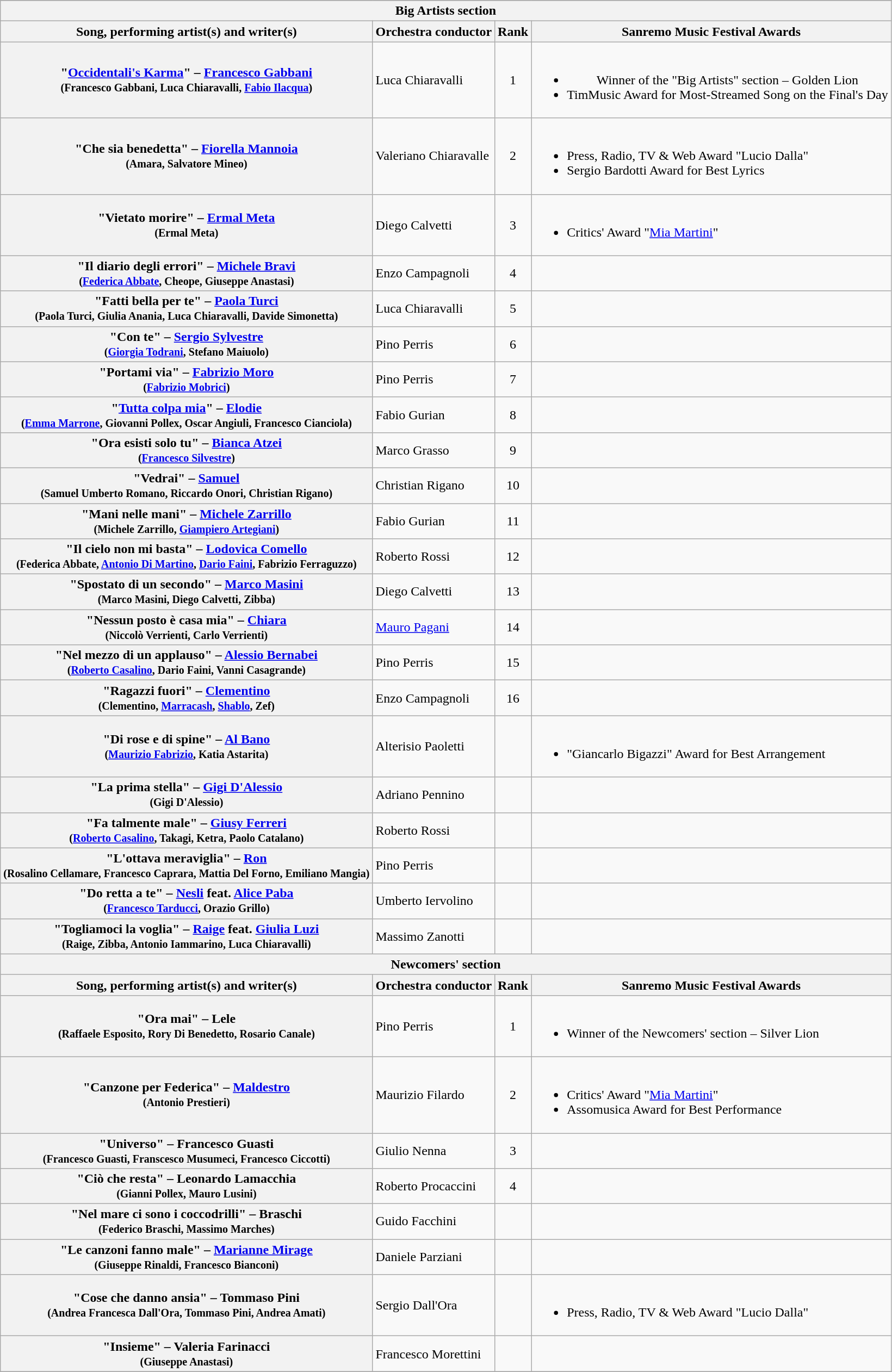<table class="plainrowheaders wikitable">
<tr>
</tr>
<tr>
<th colspan="4">Big Artists section</th>
</tr>
<tr>
<th>Song, performing artist(s) and writer(s)</th>
<th>Orchestra conductor</th>
<th>Rank</th>
<th>Sanremo Music Festival Awards</th>
</tr>
<tr>
<th scope="row">"<a href='#'>Occidentali's Karma</a>" – <a href='#'>Francesco Gabbani</a><br><small>(Francesco Gabbani, Luca Chiaravalli, <a href='#'>Fabio Ilacqua</a>)</small></th>
<td>Luca Chiaravalli</td>
<td style="text-align:center;">1</td>
<td style="text-align:center;"><br><ul><li>Winner of the "Big Artists" section – Golden Lion</li><li>TimMusic Award for Most-Streamed Song on the Final's Day</li></ul></td>
</tr>
<tr>
<th scope="row">"Che sia benedetta" – <a href='#'>Fiorella Mannoia</a><br><small>(Amara, Salvatore Mineo)</small></th>
<td>Valeriano Chiaravalle</td>
<td style="text-align:center;">2</td>
<td><br><ul><li>Press, Radio, TV & Web Award "Lucio Dalla"</li><li>Sergio Bardotti Award for Best Lyrics</li></ul></td>
</tr>
<tr>
<th scope="row">"Vietato morire" – <a href='#'>Ermal Meta</a><br><small>(Ermal Meta)</small></th>
<td>Diego Calvetti</td>
<td style="text-align:center;">3</td>
<td><br><ul><li>Critics' Award "<a href='#'>Mia Martini</a>"</li></ul></td>
</tr>
<tr>
<th scope="row">"Il diario degli errori" – <a href='#'>Michele Bravi</a><br><small>(<a href='#'>Federica Abbate</a>, Cheope, Giuseppe Anastasi)</small></th>
<td>Enzo Campagnoli</td>
<td style="text-align:center;">4</td>
<td></td>
</tr>
<tr>
<th scope="row">"Fatti bella per te" – <a href='#'>Paola Turci</a><br><small>(Paola Turci, Giulia Anania, Luca Chiaravalli, Davide Simonetta)</small></th>
<td>Luca Chiaravalli</td>
<td style="text-align:center;">5</td>
<td></td>
</tr>
<tr>
<th scope="row">"Con te" – <a href='#'>Sergio Sylvestre</a><br><small>(<a href='#'>Giorgia Todrani</a>, Stefano Maiuolo)</small></th>
<td>Pino Perris</td>
<td style="text-align:center;">6</td>
<td></td>
</tr>
<tr>
<th scope="row">"Portami via" – <a href='#'>Fabrizio Moro</a><br><small>(<a href='#'>Fabrizio Mobrici</a>)</small></th>
<td>Pino Perris</td>
<td style="text-align:center;">7</td>
<td></td>
</tr>
<tr>
<th scope="row">"<a href='#'>Tutta colpa mia</a>" – <a href='#'>Elodie</a><br><small>(<a href='#'>Emma Marrone</a>, Giovanni Pollex, Oscar Angiuli, Francesco Cianciola)</small></th>
<td>Fabio Gurian</td>
<td style="text-align:center;">8</td>
<td></td>
</tr>
<tr>
<th scope="row">"Ora esisti solo tu" – <a href='#'>Bianca Atzei</a><br><small>(<a href='#'>Francesco Silvestre</a>)</small></th>
<td>Marco Grasso</td>
<td style="text-align:center;">9</td>
<td></td>
</tr>
<tr>
<th scope="row">"Vedrai" – <a href='#'>Samuel</a><br><small>(Samuel Umberto Romano, Riccardo Onori, Christian Rigano)</small></th>
<td>Christian Rigano</td>
<td style="text-align:center;">10</td>
<td></td>
</tr>
<tr>
<th scope="row">"Mani nelle mani" – <a href='#'>Michele Zarrillo</a><br><small>(Michele Zarrillo, <a href='#'>Giampiero Artegiani</a>)</small></th>
<td>Fabio Gurian</td>
<td style="text-align:center;">11</td>
<td></td>
</tr>
<tr>
<th scope="row">"Il cielo non mi basta" – <a href='#'>Lodovica Comello</a><br><small>(Federica Abbate, <a href='#'>Antonio Di Martino</a>, <a href='#'>Dario Faini</a>, Fabrizio Ferraguzzo)</small></th>
<td>Roberto Rossi</td>
<td style="text-align:center;">12</td>
<td></td>
</tr>
<tr>
<th scope="row">"Spostato di un secondo" – <a href='#'>Marco Masini</a><br><small>(Marco Masini, Diego Calvetti, Zibba)</small></th>
<td>Diego Calvetti</td>
<td style="text-align:center;">13</td>
<td></td>
</tr>
<tr>
<th scope="row">"Nessun posto è casa mia" – <a href='#'>Chiara</a><br><small>(Niccolò Verrienti, Carlo Verrienti)</small></th>
<td><a href='#'>Mauro Pagani</a></td>
<td style="text-align:center;">14</td>
<td></td>
</tr>
<tr>
<th scope="row">"Nel mezzo di un applauso" – <a href='#'>Alessio Bernabei</a><br><small>(<a href='#'>Roberto Casalino</a>, Dario Faini, Vanni Casagrande)</small></th>
<td>Pino Perris</td>
<td style="text-align:center;">15</td>
<td></td>
</tr>
<tr>
<th scope="row">"Ragazzi fuori" – <a href='#'>Clementino</a><br><small>(Clementino, <a href='#'>Marracash</a>, <a href='#'>Shablo</a>, Zef)</small></th>
<td>Enzo Campagnoli</td>
<td style="text-align:center;">16</td>
<td></td>
</tr>
<tr>
<th scope="row">"Di rose e di spine" – <a href='#'>Al Bano</a><br><small>(<a href='#'>Maurizio Fabrizio</a>, Katia Astarita)</small></th>
<td>Alterisio Paoletti</td>
<td></td>
<td><br><ul><li>"Giancarlo Bigazzi" Award for Best Arrangement</li></ul></td>
</tr>
<tr>
<th scope="row">"La prima stella" – <a href='#'>Gigi D'Alessio</a><br><small>(Gigi D'Alessio)</small></th>
<td>Adriano Pennino</td>
<td></td>
<td></td>
</tr>
<tr>
<th scope="row">"Fa talmente male" – <a href='#'>Giusy Ferreri</a><br><small>(<a href='#'>Roberto Casalino</a>, Takagi, Ketra, Paolo Catalano)</small></th>
<td>Roberto Rossi</td>
<td></td>
<td></td>
</tr>
<tr>
<th scope="row">"L'ottava meraviglia" – <a href='#'>Ron</a><br><small>(Rosalino Cellamare, Francesco Caprara, Mattia Del Forno, Emiliano Mangia)</small></th>
<td>Pino Perris</td>
<td></td>
<td></td>
</tr>
<tr>
<th scope="row">"Do retta a te" – <a href='#'>Nesli</a> feat. <a href='#'>Alice Paba</a><br><small>(<a href='#'>Francesco Tarducci</a>, Orazio Grillo)</small></th>
<td>Umberto Iervolino</td>
<td></td>
<td></td>
</tr>
<tr>
<th scope="row">"Togliamoci la voglia" – <a href='#'>Raige</a> feat. <a href='#'>Giulia Luzi</a><br><small>(Raige, Zibba, Antonio Iammarino, Luca Chiaravalli)</small></th>
<td>Massimo Zanotti</td>
<td></td>
<td></td>
</tr>
<tr>
<th colspan="4">Newcomers' section</th>
</tr>
<tr>
<th>Song, performing artist(s) and writer(s)</th>
<th>Orchestra conductor</th>
<th>Rank</th>
<th>Sanremo Music Festival Awards</th>
</tr>
<tr>
<th scope="row">"Ora mai" – Lele<br><small>(Raffaele Esposito, Rory Di Benedetto, Rosario Canale)</small></th>
<td>Pino Perris</td>
<td style="text-align:center;">1</td>
<td><br><ul><li>Winner of the Newcomers' section – Silver Lion</li></ul></td>
</tr>
<tr>
<th scope="row">"Canzone per Federica" – <a href='#'>Maldestro</a><br><small>(Antonio Prestieri)</small></th>
<td>Maurizio Filardo</td>
<td style="text-align:center;">2</td>
<td><br><ul><li>Critics' Award "<a href='#'>Mia Martini</a>"</li><li>Assomusica Award for Best Performance</li></ul></td>
</tr>
<tr>
<th scope="row">"Universo" – Francesco Guasti<br><small>(Francesco Guasti, Franscesco Musumeci, Francesco Ciccotti)</small></th>
<td>Giulio Nenna</td>
<td style="text-align:center;">3</td>
<td></td>
</tr>
<tr>
<th scope="row">"Ciò che resta" – Leonardo Lamacchia<br><small>(Gianni Pollex, Mauro Lusini)</small></th>
<td>Roberto Procaccini</td>
<td style="text-align:center;">4</td>
<td></td>
</tr>
<tr>
<th scope="row">"Nel mare ci sono i coccodrilli" – Braschi<br><small>(Federico Braschi, Massimo Marches)</small></th>
<td>Guido Facchini</td>
<td></td>
<td></td>
</tr>
<tr>
<th scope="row">"Le canzoni fanno male" – <a href='#'>Marianne Mirage</a><br><small>(Giuseppe Rinaldi, Francesco Bianconi)</small></th>
<td>Daniele Parziani</td>
<td></td>
<td></td>
</tr>
<tr>
<th scope="row">"Cose che danno ansia" – Tommaso Pini<br><small>(Andrea Francesca Dall'Ora, Tommaso Pini, Andrea Amati)</small></th>
<td>Sergio Dall'Ora</td>
<td></td>
<td><br><ul><li>Press, Radio, TV & Web Award "Lucio Dalla"</li></ul></td>
</tr>
<tr>
<th scope="row">"Insieme" – Valeria Farinacci<br><small>(Giuseppe Anastasi)</small></th>
<td>Francesco Morettini</td>
<td></td>
<td></td>
</tr>
<tr>
</tr>
</table>
